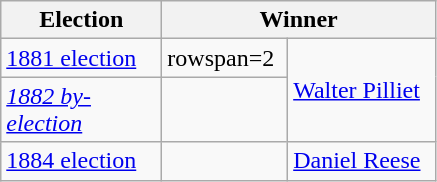<table class=wikitable>
<tr>
<th width=100>Election</th>
<th width=175 colspan=2>Winner</th>
</tr>
<tr>
<td><a href='#'>1881 election</a></td>
<td>rowspan=2 </td>
<td rowspan=2><a href='#'>Walter Pilliet</a></td>
</tr>
<tr>
<td><span><em><a href='#'>1882 by-election</a></em></span></td>
</tr>
<tr>
<td><a href='#'>1884 election</a></td>
<td></td>
<td><a href='#'>Daniel Reese</a></td>
</tr>
</table>
